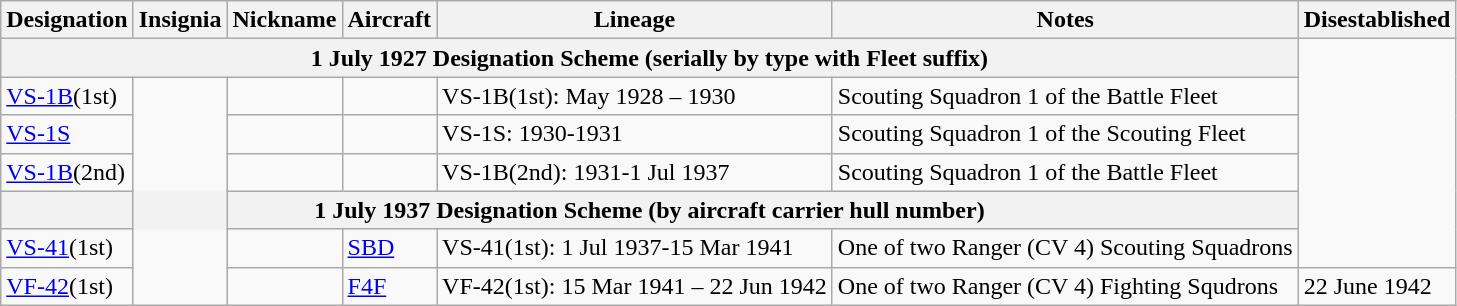<table class="wikitable">
<tr>
<th>Designation</th>
<th>Insignia</th>
<th>Nickname</th>
<th>Aircraft</th>
<th>Lineage</th>
<th>Notes</th>
<th>Disestablished</th>
</tr>
<tr>
<th colspan=6>1 July 1927 Designation Scheme (serially by type with Fleet suffix)</th>
</tr>
<tr>
<td><a href='#'>VS-1B</a>(1st)</td>
<td rowspan="6"></td>
<td></td>
<td></td>
<td style="white-space: nowrap;">VS-1B(1st): May 1928 – 1930</td>
<td>Scouting Squadron 1 of the Battle Fleet</td>
</tr>
<tr>
<td><a href='#'>VS-1S</a></td>
<td></td>
<td></td>
<td>VS-1S: 1930-1931</td>
<td>Scouting Squadron 1 of the Scouting Fleet</td>
</tr>
<tr>
<td><a href='#'>VS-1B</a>(2nd)</td>
<td></td>
<td></td>
<td>VS-1B(2nd): 1931-1 Jul 1937</td>
<td>Scouting Squadron 1 of the Battle Fleet</td>
</tr>
<tr>
<th colspan=6>1 July 1937 Designation Scheme (by aircraft carrier hull number)</th>
</tr>
<tr>
<td><a href='#'>VS-41</a>(1st)</td>
<td></td>
<td><a href='#'>SBD</a></td>
<td>VS-41(1st): 1 Jul 1937-15 Mar 1941</td>
<td style="white-space: nowrap;">One of two Ranger (CV 4) Scouting Squadrons</td>
</tr>
<tr>
<td><a href='#'>VF-42</a>(1st)</td>
<td></td>
<td><a href='#'>F4F</a></td>
<td style="white-space: nowrap;">VF-42(1st): 15 Mar 1941 – 22 Jun 1942</td>
<td>One of two Ranger (CV 4) Fighting Squdrons</td>
<td>22 June 1942</td>
</tr>
</table>
